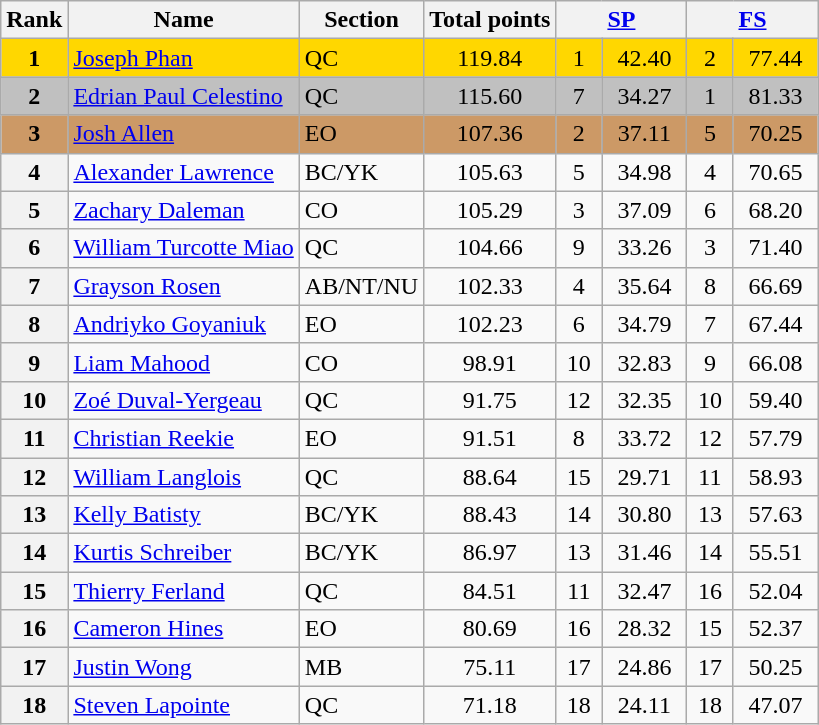<table class="wikitable sortable">
<tr>
<th>Rank</th>
<th>Name</th>
<th>Section</th>
<th>Total points</th>
<th colspan="2" width="80px"><a href='#'>SP</a></th>
<th colspan="2" width="80px"><a href='#'>FS</a></th>
</tr>
<tr bgcolor="gold">
<td align="center"><strong>1</strong></td>
<td><a href='#'>Joseph Phan</a></td>
<td>QC</td>
<td align="center">119.84</td>
<td align="center">1</td>
<td align="center">42.40</td>
<td align="center">2</td>
<td align="center">77.44</td>
</tr>
<tr bgcolor="silver">
<td align="center"><strong>2</strong></td>
<td><a href='#'>Edrian Paul Celestino</a></td>
<td>QC</td>
<td align="center">115.60</td>
<td align="center">7</td>
<td align="center">34.27</td>
<td align="center">1</td>
<td align="center">81.33</td>
</tr>
<tr bgcolor="cc9966">
<td align="center"><strong>3</strong></td>
<td><a href='#'>Josh Allen</a></td>
<td>EO</td>
<td align="center">107.36</td>
<td align="center">2</td>
<td align="center">37.11</td>
<td align="center">5</td>
<td align="center">70.25</td>
</tr>
<tr>
<th>4</th>
<td><a href='#'>Alexander Lawrence</a></td>
<td>BC/YK</td>
<td align="center">105.63</td>
<td align="center">5</td>
<td align="center">34.98</td>
<td align="center">4</td>
<td align="center">70.65</td>
</tr>
<tr>
<th>5</th>
<td><a href='#'>Zachary Daleman</a></td>
<td>CO</td>
<td align="center">105.29</td>
<td align="center">3</td>
<td align="center">37.09</td>
<td align="center">6</td>
<td align="center">68.20</td>
</tr>
<tr>
<th>6</th>
<td><a href='#'>William Turcotte Miao</a></td>
<td>QC</td>
<td align="center">104.66</td>
<td align="center">9</td>
<td align="center">33.26</td>
<td align="center">3</td>
<td align="center">71.40</td>
</tr>
<tr>
<th>7</th>
<td><a href='#'>Grayson Rosen</a></td>
<td>AB/NT/NU</td>
<td align="center">102.33</td>
<td align="center">4</td>
<td align="center">35.64</td>
<td align="center">8</td>
<td align="center">66.69</td>
</tr>
<tr>
<th>8</th>
<td><a href='#'>Andriyko Goyaniuk</a></td>
<td>EO</td>
<td align="center">102.23</td>
<td align="center">6</td>
<td align="center">34.79</td>
<td align="center">7</td>
<td align="center">67.44</td>
</tr>
<tr>
<th>9</th>
<td><a href='#'>Liam Mahood</a></td>
<td>CO</td>
<td align="center">98.91</td>
<td align="center">10</td>
<td align="center">32.83</td>
<td align="center">9</td>
<td align="center">66.08</td>
</tr>
<tr>
<th>10</th>
<td><a href='#'>Zoé Duval-Yergeau</a></td>
<td>QC</td>
<td align="center">91.75</td>
<td align="center">12</td>
<td align="center">32.35</td>
<td align="center">10</td>
<td align="center">59.40</td>
</tr>
<tr>
<th>11</th>
<td><a href='#'>Christian Reekie</a></td>
<td>EO</td>
<td align="center">91.51</td>
<td align="center">8</td>
<td align="center">33.72</td>
<td align="center">12</td>
<td align="center">57.79</td>
</tr>
<tr>
<th>12</th>
<td><a href='#'>William Langlois</a></td>
<td>QC</td>
<td align="center">88.64</td>
<td align="center">15</td>
<td align="center">29.71</td>
<td align="center">11</td>
<td align="center">58.93</td>
</tr>
<tr>
<th>13</th>
<td><a href='#'>Kelly Batisty</a></td>
<td>BC/YK</td>
<td align="center">88.43</td>
<td align="center">14</td>
<td align="center">30.80</td>
<td align="center">13</td>
<td align="center">57.63</td>
</tr>
<tr>
<th>14</th>
<td><a href='#'>Kurtis Schreiber</a></td>
<td>BC/YK</td>
<td align="center">86.97</td>
<td align="center">13</td>
<td align="center">31.46</td>
<td align="center">14</td>
<td align="center">55.51</td>
</tr>
<tr>
<th>15</th>
<td><a href='#'>Thierry Ferland</a></td>
<td>QC</td>
<td align="center">84.51</td>
<td align="center">11</td>
<td align="center">32.47</td>
<td align="center">16</td>
<td align="center">52.04</td>
</tr>
<tr>
<th>16</th>
<td><a href='#'>Cameron Hines</a></td>
<td>EO</td>
<td align="center">80.69</td>
<td align="center">16</td>
<td align="center">28.32</td>
<td align="center">15</td>
<td align="center">52.37</td>
</tr>
<tr>
<th>17</th>
<td><a href='#'>Justin Wong</a></td>
<td>MB</td>
<td align="center">75.11</td>
<td align="center">17</td>
<td align="center">24.86</td>
<td align="center">17</td>
<td align="center">50.25</td>
</tr>
<tr>
<th>18</th>
<td><a href='#'>Steven Lapointe</a></td>
<td>QC</td>
<td align="center">71.18</td>
<td align="center">18</td>
<td align="center">24.11</td>
<td align="center">18</td>
<td align="center">47.07</td>
</tr>
</table>
